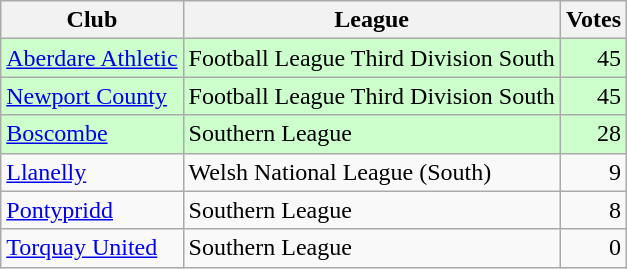<table class=wikitable style=text-align:left>
<tr>
<th>Club</th>
<th>League</th>
<th>Votes</th>
</tr>
<tr bgcolor=ccffcc>
<td><a href='#'>Aberdare Athletic</a></td>
<td>Football League Third Division South</td>
<td align=right>45</td>
</tr>
<tr bgcolor=ccffcc>
<td><a href='#'>Newport County</a></td>
<td>Football League Third Division South</td>
<td align=right>45</td>
</tr>
<tr bgcolor=ccffcc>
<td><a href='#'>Boscombe</a></td>
<td>Southern League</td>
<td align=right>28</td>
</tr>
<tr>
<td><a href='#'>Llanelly</a></td>
<td>Welsh National League (South)</td>
<td align=right>9</td>
</tr>
<tr>
<td><a href='#'>Pontypridd</a></td>
<td>Southern League</td>
<td align=right>8</td>
</tr>
<tr>
<td><a href='#'>Torquay United</a></td>
<td>Southern League</td>
<td align=right>0</td>
</tr>
</table>
